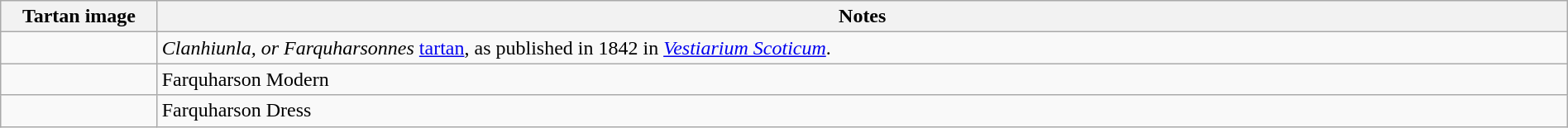<table class="wikitable" width=100%>
<tr>
<th width=10%>Tartan image</th>
<th width=90%>Notes</th>
</tr>
<tr>
<td></td>
<td><em>Clanhiunla, or Farquharsonnes</em> <a href='#'>tartan</a>, as published in 1842 in <em><a href='#'>Vestiarium Scoticum</a></em>.</td>
</tr>
<tr>
<td></td>
<td>Farquharson Modern</td>
</tr>
<tr>
<td></td>
<td>Farquharson Dress</td>
</tr>
</table>
